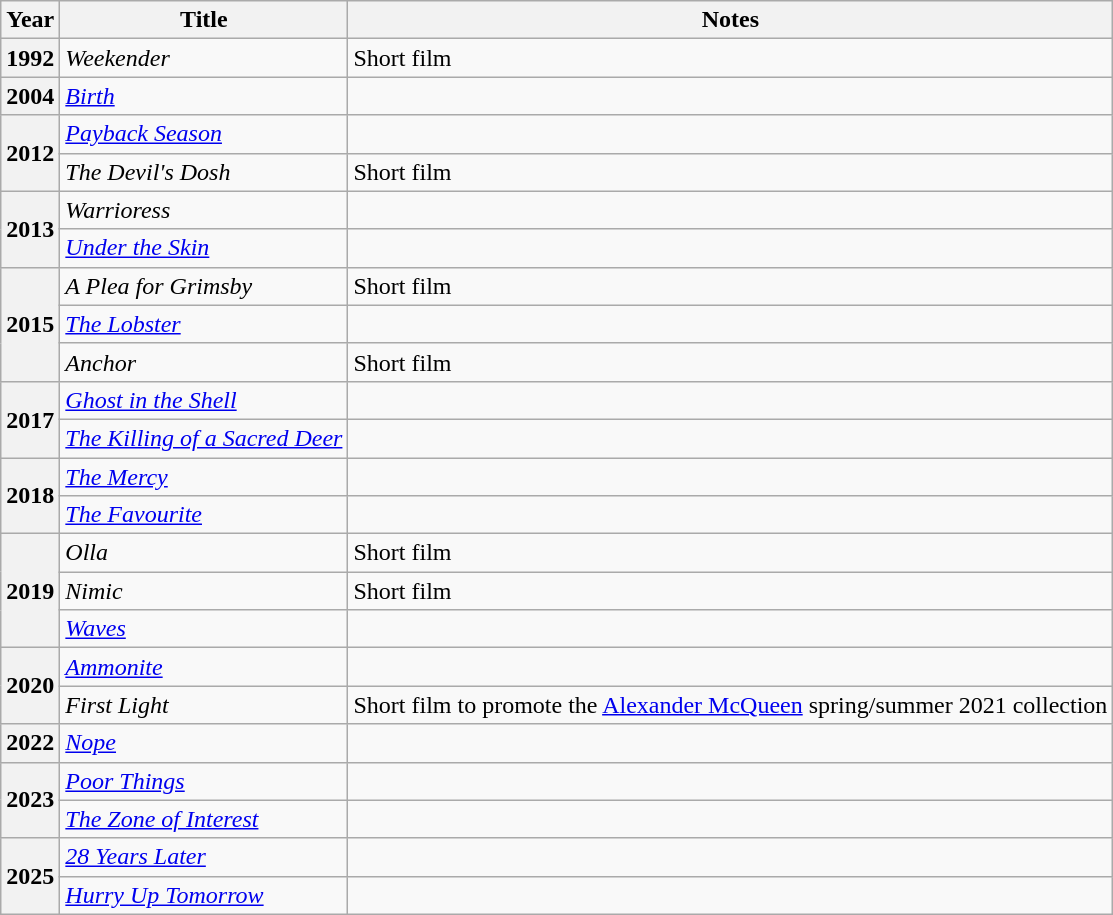<table class="wikitable unsortable">
<tr>
<th>Year</th>
<th>Title</th>
<th>Notes</th>
</tr>
<tr>
<th scope="row">1992</th>
<td><em>Weekender</em></td>
<td>Short film</td>
</tr>
<tr>
<th scope="row">2004</th>
<td><em><a href='#'>Birth</a></em></td>
<td></td>
</tr>
<tr>
<th scope="row" rowspan="2">2012</th>
<td><em><a href='#'>Payback Season</a></em></td>
<td></td>
</tr>
<tr>
<td><em>The Devil's Dosh</em></td>
<td>Short film</td>
</tr>
<tr>
<th scope="row" rowspan="2">2013</th>
<td><em>Warrioress</em></td>
<td></td>
</tr>
<tr>
<td><em><a href='#'>Under the Skin</a></em></td>
<td></td>
</tr>
<tr>
<th scope="row" rowspan="3">2015</th>
<td><em>A Plea for Grimsby</em></td>
<td>Short film</td>
</tr>
<tr>
<td><em><a href='#'>The Lobster</a></em></td>
<td></td>
</tr>
<tr>
<td><em>Anchor</em></td>
<td>Short film</td>
</tr>
<tr>
<th scope="row" rowspan="2">2017</th>
<td><em><a href='#'>Ghost in the Shell</a></em></td>
<td></td>
</tr>
<tr>
<td><em><a href='#'>The Killing of a Sacred Deer</a></em></td>
<td></td>
</tr>
<tr>
<th scope="row" rowspan="2">2018</th>
<td><em><a href='#'>The Mercy</a></em></td>
<td></td>
</tr>
<tr>
<td><em><a href='#'>The Favourite</a></em></td>
<td></td>
</tr>
<tr>
<th scope="row" rowspan="3">2019</th>
<td><em>Olla</em></td>
<td>Short film</td>
</tr>
<tr>
<td><em>Nimic</em></td>
<td>Short film</td>
</tr>
<tr>
<td><em><a href='#'>Waves</a></em></td>
<td></td>
</tr>
<tr>
<th scope="row" rowspan="2">2020</th>
<td><em><a href='#'>Ammonite</a></em></td>
<td></td>
</tr>
<tr>
<td><em>First Light</em></td>
<td>Short film to promote the <a href='#'>Alexander McQueen</a> spring/summer 2021 collection</td>
</tr>
<tr>
<th scope="row">2022</th>
<td><em><a href='#'>Nope</a></em></td>
<td></td>
</tr>
<tr>
<th scope="row" rowspan="2">2023</th>
<td><em><a href='#'>Poor Things</a></em></td>
<td></td>
</tr>
<tr>
<td><em><a href='#'>The Zone of Interest</a></em></td>
<td></td>
</tr>
<tr>
<th scope="row" rowspan="2">2025</th>
<td><em><a href='#'>28 Years Later</a></em><br></td>
<td></td>
</tr>
<tr>
<td><em><a href='#'>Hurry Up Tomorrow</a></em></td>
<td></td>
</tr>
</table>
